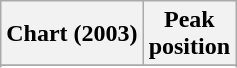<table class="wikitable sortable plainrowheaders">
<tr>
<th scope="col">Chart (2003)</th>
<th scope="col">Peak<br>position</th>
</tr>
<tr>
</tr>
<tr>
</tr>
</table>
